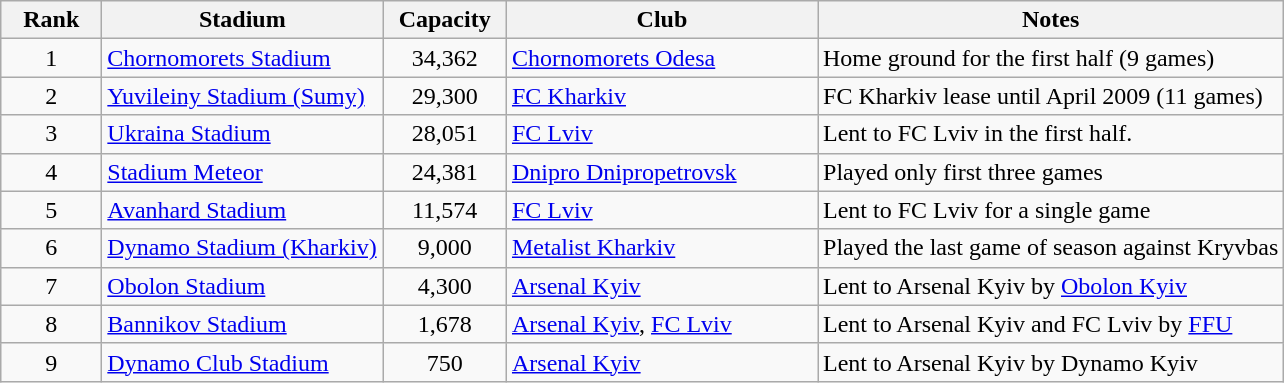<table class="wikitable">
<tr>
<th width=60>Rank</th>
<th width=180>Stadium</th>
<th width=75>Capacity</th>
<th width=200>Club</th>
<th>Notes</th>
</tr>
<tr>
<td style="text-align:center;">1</td>
<td><a href='#'>Chornomorets Stadium</a></td>
<td style="text-align:center;">34,362</td>
<td><a href='#'>Chornomorets Odesa</a></td>
<td>Home ground for the first half (9 games)</td>
</tr>
<tr>
<td style="text-align:center;">2</td>
<td><a href='#'>Yuvileiny Stadium (Sumy)</a></td>
<td style="text-align:center;">29,300</td>
<td><a href='#'>FC Kharkiv</a></td>
<td>FC Kharkiv lease until April 2009 (11 games)</td>
</tr>
<tr>
<td style="text-align:center;">3</td>
<td><a href='#'>Ukraina Stadium</a></td>
<td style="text-align:center;">28,051</td>
<td><a href='#'>FC Lviv</a></td>
<td>Lent to FC Lviv in the first half.</td>
</tr>
<tr>
<td style="text-align:center;">4</td>
<td><a href='#'>Stadium Meteor</a></td>
<td style="text-align:center;">24,381</td>
<td><a href='#'>Dnipro Dnipropetrovsk</a></td>
<td>Played only first three games</td>
</tr>
<tr>
<td style="text-align:center;">5</td>
<td><a href='#'>Avanhard Stadium</a></td>
<td style="text-align:center;">11,574</td>
<td><a href='#'>FC Lviv</a></td>
<td>Lent to FC Lviv for a single game</td>
</tr>
<tr>
<td style="text-align:center;">6</td>
<td><a href='#'>Dynamo Stadium (Kharkiv)</a></td>
<td style="text-align:center;">9,000</td>
<td><a href='#'>Metalist Kharkiv</a></td>
<td>Played the last game of season against Kryvbas</td>
</tr>
<tr>
<td style="text-align:center;">7</td>
<td><a href='#'>Obolon Stadium</a></td>
<td style="text-align:center;">4,300</td>
<td><a href='#'>Arsenal Kyiv</a></td>
<td>Lent to Arsenal Kyiv by <a href='#'>Obolon Kyiv</a></td>
</tr>
<tr>
<td style="text-align:center;">8</td>
<td><a href='#'>Bannikov Stadium</a></td>
<td style="text-align:center;">1,678</td>
<td><a href='#'>Arsenal Kyiv</a>,  <a href='#'>FC Lviv</a></td>
<td>Lent to Arsenal Kyiv and FC Lviv by <a href='#'>FFU</a></td>
</tr>
<tr>
<td style="text-align:center;">9</td>
<td><a href='#'>Dynamo Club Stadium</a></td>
<td style="text-align:center;">750</td>
<td><a href='#'>Arsenal Kyiv</a></td>
<td>Lent to Arsenal Kyiv by Dynamo Kyiv</td>
</tr>
</table>
